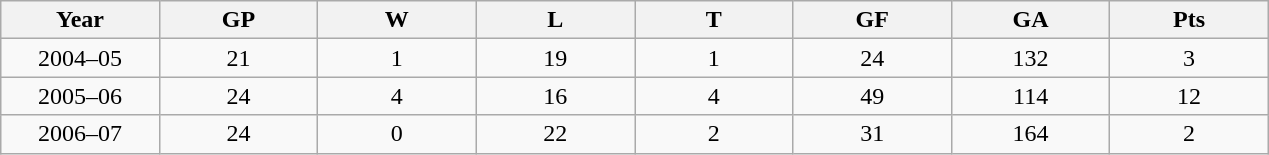<table class="wikitable sortable">
<tr>
<th width="7.5%">Year</th>
<th width="7.5%" title="Games played" class="unsortable">GP</th>
<th width="7.5%" title="Wins">W</th>
<th width="7.5%" title="Losses">L</th>
<th width="7.5%" title="Ties">T</th>
<th width="7.5%" title="Goals for">GF</th>
<th width="7.5%" title="Goals against">GA</th>
<th width="7.5%" title="Points">Pts</th>
</tr>
<tr align=center>
<td>2004–05</td>
<td>21</td>
<td>1</td>
<td>19</td>
<td>1</td>
<td>24</td>
<td>132</td>
<td>3</td>
</tr>
<tr align=center>
<td>2005–06</td>
<td>24</td>
<td>4</td>
<td>16</td>
<td>4</td>
<td>49</td>
<td>114</td>
<td>12</td>
</tr>
<tr align=center>
<td>2006–07</td>
<td>24</td>
<td>0</td>
<td>22</td>
<td>2</td>
<td>31</td>
<td>164</td>
<td>2</td>
</tr>
</table>
